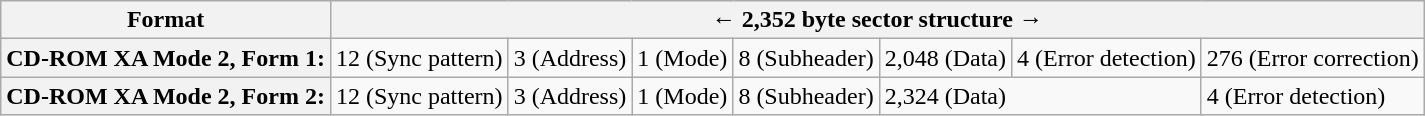<table class="wikitable">
<tr>
<th>Format</th>
<th colspan=8>← 2,352 byte sector structure →</th>
</tr>
<tr>
<th>CD-ROM XA Mode 2, Form 1:</th>
<td>12 (Sync pattern)</td>
<td>3 (Address)</td>
<td>1 (Mode)</td>
<td>8 (Subheader)</td>
<td>2,048 (Data)</td>
<td>4 (Error detection)</td>
<td colspan=2>276 (Error correction)</td>
</tr>
<tr>
<th>CD-ROM XA Mode 2, Form 2:</th>
<td>12 (Sync pattern)</td>
<td>3 (Address)</td>
<td>1 (Mode)</td>
<td>8 (Subheader)</td>
<td colspan=3>2,324 (Data)</td>
<td>4 (Error detection)</td>
</tr>
</table>
